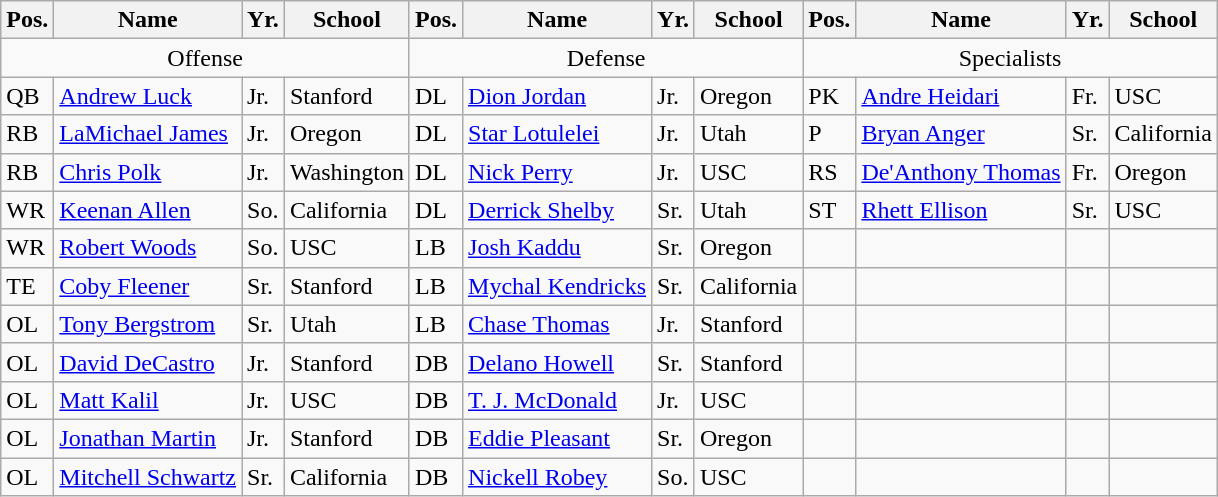<table class="wikitable">
<tr>
<th>Pos.</th>
<th>Name</th>
<th>Yr.</th>
<th>School</th>
<th>Pos.</th>
<th>Name</th>
<th>Yr.</th>
<th>School</th>
<th>Pos.</th>
<th>Name</th>
<th>Yr.</th>
<th>School</th>
</tr>
<tr>
<td colspan="4" style="text-align:center;">Offense</td>
<td colspan="4" style="text-align:center;">Defense</td>
<td colspan="4" style="text-align:center;">Specialists</td>
</tr>
<tr>
<td>QB</td>
<td><a href='#'>Andrew Luck</a></td>
<td>Jr.</td>
<td>Stanford</td>
<td>DL</td>
<td><a href='#'>Dion Jordan</a></td>
<td>Jr.</td>
<td>Oregon</td>
<td>PK</td>
<td><a href='#'>Andre Heidari</a></td>
<td>Fr.</td>
<td>USC</td>
</tr>
<tr>
<td>RB</td>
<td><a href='#'>LaMichael James</a></td>
<td>Jr.</td>
<td>Oregon</td>
<td>DL</td>
<td><a href='#'>Star Lotulelei</a></td>
<td>Jr.</td>
<td>Utah</td>
<td>P</td>
<td><a href='#'>Bryan Anger</a></td>
<td>Sr.</td>
<td>California</td>
</tr>
<tr>
<td>RB</td>
<td><a href='#'>Chris Polk</a></td>
<td>Jr.</td>
<td>Washington</td>
<td>DL</td>
<td><a href='#'>Nick Perry</a></td>
<td>Jr.</td>
<td>USC</td>
<td>RS</td>
<td><a href='#'>De'Anthony Thomas</a></td>
<td>Fr.</td>
<td>Oregon</td>
</tr>
<tr>
<td>WR</td>
<td><a href='#'>Keenan Allen</a></td>
<td>So.</td>
<td>California</td>
<td>DL</td>
<td><a href='#'>Derrick Shelby</a></td>
<td>Sr.</td>
<td>Utah</td>
<td>ST</td>
<td><a href='#'>Rhett Ellison</a></td>
<td>Sr.</td>
<td>USC</td>
</tr>
<tr>
<td>WR</td>
<td><a href='#'>Robert Woods</a></td>
<td>So.</td>
<td>USC</td>
<td>LB</td>
<td><a href='#'>Josh Kaddu</a></td>
<td>Sr.</td>
<td>Oregon</td>
<td></td>
<td></td>
<td></td>
<td></td>
</tr>
<tr>
<td>TE</td>
<td><a href='#'>Coby Fleener</a></td>
<td>Sr.</td>
<td>Stanford</td>
<td>LB</td>
<td><a href='#'>Mychal Kendricks</a></td>
<td>Sr.</td>
<td>California</td>
<td></td>
<td></td>
<td></td>
<td></td>
</tr>
<tr>
<td>OL</td>
<td><a href='#'>Tony Bergstrom</a></td>
<td>Sr.</td>
<td>Utah</td>
<td>LB</td>
<td><a href='#'>Chase Thomas</a></td>
<td>Jr.</td>
<td>Stanford</td>
<td></td>
<td></td>
<td></td>
<td></td>
</tr>
<tr>
<td>OL</td>
<td><a href='#'>David DeCastro</a></td>
<td>Jr.</td>
<td>Stanford</td>
<td>DB</td>
<td><a href='#'>Delano Howell</a></td>
<td>Sr.</td>
<td>Stanford</td>
<td></td>
<td></td>
<td></td>
<td></td>
</tr>
<tr>
<td>OL</td>
<td><a href='#'>Matt Kalil</a></td>
<td>Jr.</td>
<td>USC</td>
<td>DB</td>
<td><a href='#'>T. J. McDonald</a></td>
<td>Jr.</td>
<td>USC</td>
<td></td>
<td></td>
<td></td>
<td></td>
</tr>
<tr>
<td>OL</td>
<td><a href='#'>Jonathan Martin</a></td>
<td>Jr.</td>
<td>Stanford</td>
<td>DB</td>
<td><a href='#'>Eddie Pleasant</a></td>
<td>Sr.</td>
<td>Oregon</td>
<td></td>
<td></td>
<td></td>
<td></td>
</tr>
<tr>
<td>OL</td>
<td><a href='#'>Mitchell Schwartz</a></td>
<td>Sr.</td>
<td>California</td>
<td>DB</td>
<td><a href='#'>Nickell Robey</a></td>
<td>So.</td>
<td>USC</td>
<td></td>
<td></td>
<td></td>
<td></td>
</tr>
</table>
